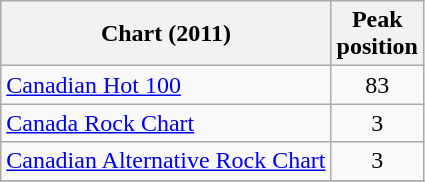<table class="wikitable sortable">
<tr>
<th>Chart (2011)</th>
<th>Peak<br>position</th>
</tr>
<tr>
<td><a href='#'>Canadian Hot 100</a></td>
<td align="center">83</td>
</tr>
<tr>
<td><a href='#'>Canada Rock Chart</a></td>
<td align="center">3</td>
</tr>
<tr>
<td><a href='#'>Canadian Alternative Rock Chart</a></td>
<td align="center">3</td>
</tr>
<tr>
</tr>
</table>
